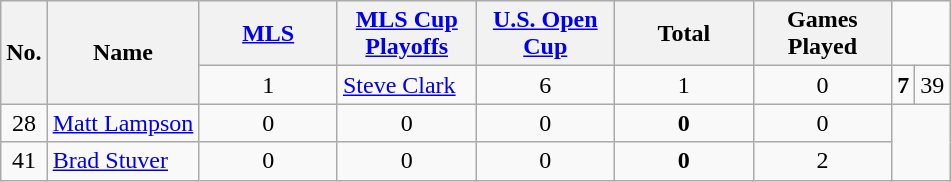<table class="wikitable sortable" style="text-align: center;">
<tr>
<th rowspan=2>No.</th>
<th rowspan=2>Name</th>
<th style="width:85px;"><a href='#'>MLS</a></th>
<th style="width:85px;"><a href='#'>MLS Cup Playoffs</a></th>
<th style="width:85px;"><a href='#'>U.S. Open Cup</a></th>
<th style="width:85px;"><strong>Total</strong></th>
<th style="width:85px;"><strong>Games Played</strong></th>
</tr>
<tr>
<td>1</td>
<td align=left> <a href='#'>Steve Clark</a></td>
<td>6</td>
<td>1</td>
<td>0</td>
<td><strong>7</strong></td>
<td>39</td>
</tr>
<tr>
<td>28</td>
<td align=left> <a href='#'>Matt Lampson</a></td>
<td>0</td>
<td>0</td>
<td>0</td>
<td><strong>0</strong></td>
<td>0</td>
</tr>
<tr>
<td>41</td>
<td align=left> <a href='#'>Brad Stuver</a></td>
<td>0</td>
<td>0</td>
<td>0</td>
<td><strong>0</strong></td>
<td>2</td>
</tr>
</table>
